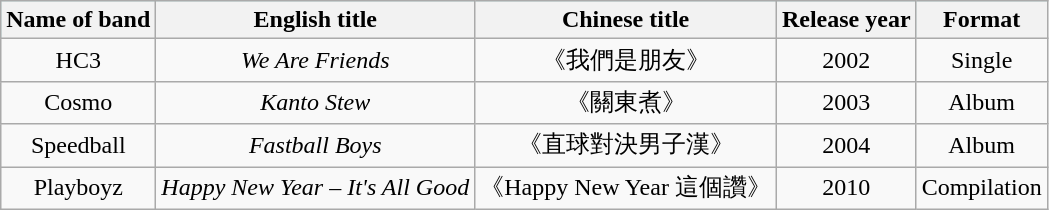<table class="wikitable" style="text-align:center;">
<tr style="background:#AFEEEE; color:black" align=center>
<th>Name of band</th>
<th>English title</th>
<th>Chinese title</th>
<th>Release year</th>
<th>Format</th>
</tr>
<tr>
<td>HC3</td>
<td><em>We Are Friends</em></td>
<td>《我們是朋友》</td>
<td>2002</td>
<td>Single</td>
</tr>
<tr>
<td>Cosmo</td>
<td><em>Kanto Stew</em></td>
<td>《關東煮》</td>
<td>2003</td>
<td>Album</td>
</tr>
<tr>
<td>Speedball</td>
<td><em>Fastball Boys</em></td>
<td>《直球對決男子漢》</td>
<td>2004</td>
<td>Album</td>
</tr>
<tr>
<td>Playboyz</td>
<td><em>Happy New Year – It's All Good</em></td>
<td>《Happy New Year 這個讚》</td>
<td>2010</td>
<td>Compilation</td>
</tr>
</table>
